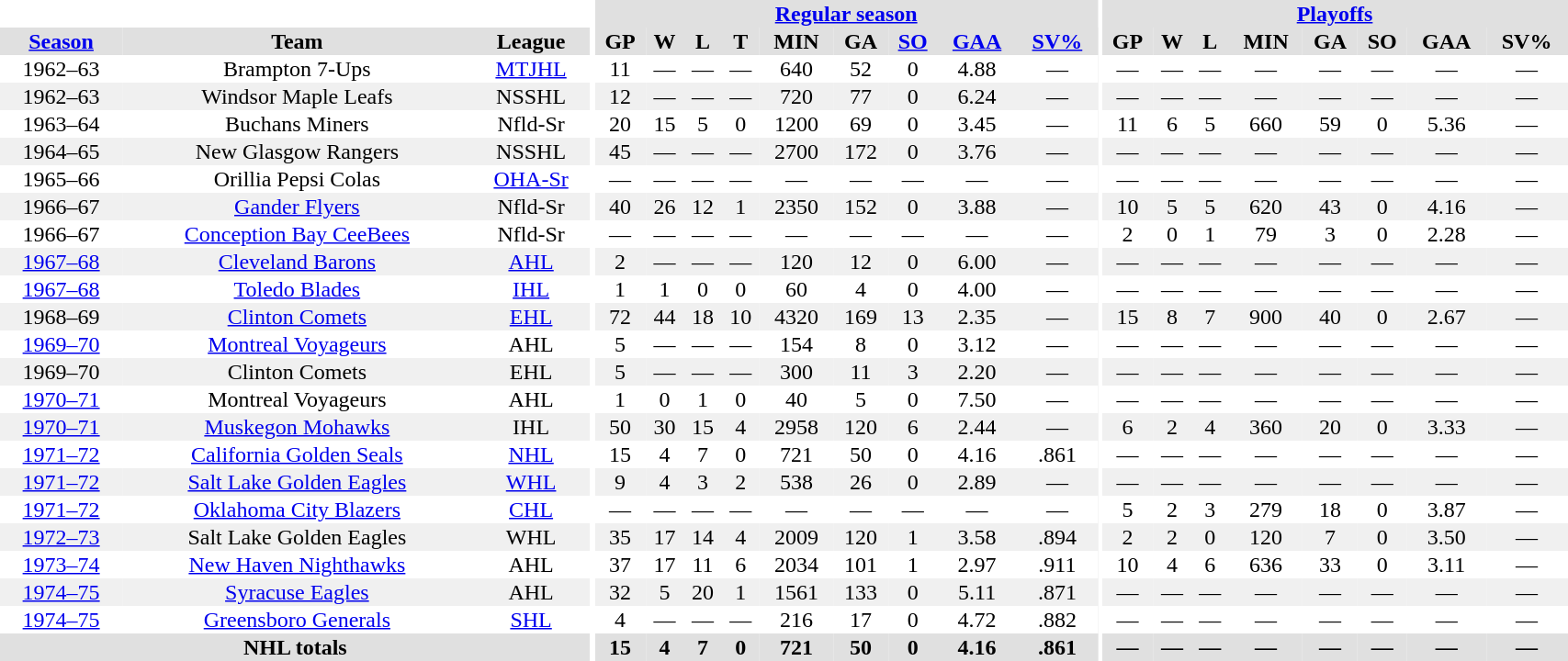<table border="0" cellpadding="1" cellspacing="0" style="width:90%; text-align:center;">
<tr bgcolor="#e0e0e0">
<th colspan="3" bgcolor="#ffffff"></th>
<th rowspan="99" bgcolor="#ffffff"></th>
<th colspan="9" bgcolor="#e0e0e0"><a href='#'>Regular season</a></th>
<th rowspan="99" bgcolor="#ffffff"></th>
<th colspan="8" bgcolor="#e0e0e0"><a href='#'>Playoffs</a></th>
</tr>
<tr bgcolor="#e0e0e0">
<th><a href='#'>Season</a></th>
<th>Team</th>
<th>League</th>
<th>GP</th>
<th>W</th>
<th>L</th>
<th>T</th>
<th>MIN</th>
<th>GA</th>
<th><a href='#'>SO</a></th>
<th><a href='#'>GAA</a></th>
<th><a href='#'>SV%</a></th>
<th>GP</th>
<th>W</th>
<th>L</th>
<th>MIN</th>
<th>GA</th>
<th>SO</th>
<th>GAA</th>
<th>SV%</th>
</tr>
<tr>
<td>1962–63</td>
<td>Brampton 7-Ups</td>
<td><a href='#'>MTJHL</a></td>
<td>11</td>
<td>—</td>
<td>—</td>
<td>—</td>
<td>640</td>
<td>52</td>
<td>0</td>
<td>4.88</td>
<td>—</td>
<td>—</td>
<td>—</td>
<td>—</td>
<td>—</td>
<td>—</td>
<td>—</td>
<td>—</td>
<td>—</td>
</tr>
<tr bgcolor="#f0f0f0">
<td>1962–63</td>
<td>Windsor Maple Leafs</td>
<td>NSSHL</td>
<td>12</td>
<td>—</td>
<td>—</td>
<td>—</td>
<td>720</td>
<td>77</td>
<td>0</td>
<td>6.24</td>
<td>—</td>
<td>—</td>
<td>—</td>
<td>—</td>
<td>—</td>
<td>—</td>
<td>—</td>
<td>—</td>
<td>—</td>
</tr>
<tr>
<td>1963–64</td>
<td>Buchans Miners</td>
<td>Nfld-Sr</td>
<td>20</td>
<td>15</td>
<td>5</td>
<td>0</td>
<td>1200</td>
<td>69</td>
<td>0</td>
<td>3.45</td>
<td>—</td>
<td>11</td>
<td>6</td>
<td>5</td>
<td>660</td>
<td>59</td>
<td>0</td>
<td>5.36</td>
<td>—</td>
</tr>
<tr bgcolor="#f0f0f0">
<td>1964–65</td>
<td>New Glasgow Rangers</td>
<td>NSSHL</td>
<td>45</td>
<td>—</td>
<td>—</td>
<td>—</td>
<td>2700</td>
<td>172</td>
<td>0</td>
<td>3.76</td>
<td>—</td>
<td>—</td>
<td>—</td>
<td>—</td>
<td>—</td>
<td>—</td>
<td>—</td>
<td>—</td>
<td>—</td>
</tr>
<tr>
<td>1965–66</td>
<td>Orillia Pepsi Colas</td>
<td><a href='#'>OHA-Sr</a></td>
<td>—</td>
<td>—</td>
<td>—</td>
<td>—</td>
<td>—</td>
<td>—</td>
<td>—</td>
<td>—</td>
<td>—</td>
<td>—</td>
<td>—</td>
<td>—</td>
<td>—</td>
<td>—</td>
<td>—</td>
<td>—</td>
<td>—</td>
</tr>
<tr bgcolor="#f0f0f0">
<td>1966–67</td>
<td><a href='#'>Gander Flyers</a></td>
<td>Nfld-Sr</td>
<td>40</td>
<td>26</td>
<td>12</td>
<td>1</td>
<td>2350</td>
<td>152</td>
<td>0</td>
<td>3.88</td>
<td>—</td>
<td>10</td>
<td>5</td>
<td>5</td>
<td>620</td>
<td>43</td>
<td>0</td>
<td>4.16</td>
<td>—</td>
</tr>
<tr>
<td>1966–67</td>
<td><a href='#'>Conception Bay CeeBees</a></td>
<td>Nfld-Sr</td>
<td>—</td>
<td>—</td>
<td>—</td>
<td>—</td>
<td>—</td>
<td>—</td>
<td>—</td>
<td>—</td>
<td>—</td>
<td>2</td>
<td>0</td>
<td>1</td>
<td>79</td>
<td>3</td>
<td>0</td>
<td>2.28</td>
<td>—</td>
</tr>
<tr bgcolor="#f0f0f0">
<td><a href='#'>1967–68</a></td>
<td><a href='#'>Cleveland Barons</a></td>
<td><a href='#'>AHL</a></td>
<td>2</td>
<td>—</td>
<td>—</td>
<td>—</td>
<td>120</td>
<td>12</td>
<td>0</td>
<td>6.00</td>
<td>—</td>
<td>—</td>
<td>—</td>
<td>—</td>
<td>—</td>
<td>—</td>
<td>—</td>
<td>—</td>
<td>—</td>
</tr>
<tr>
<td><a href='#'>1967–68</a></td>
<td><a href='#'>Toledo Blades</a></td>
<td><a href='#'>IHL</a></td>
<td>1</td>
<td>1</td>
<td>0</td>
<td>0</td>
<td>60</td>
<td>4</td>
<td>0</td>
<td>4.00</td>
<td>—</td>
<td>—</td>
<td>—</td>
<td>—</td>
<td>—</td>
<td>—</td>
<td>—</td>
<td>—</td>
<td>—</td>
</tr>
<tr bgcolor="#f0f0f0">
<td>1968–69</td>
<td><a href='#'>Clinton Comets</a></td>
<td><a href='#'>EHL</a></td>
<td>72</td>
<td>44</td>
<td>18</td>
<td>10</td>
<td>4320</td>
<td>169</td>
<td>13</td>
<td>2.35</td>
<td>—</td>
<td>15</td>
<td>8</td>
<td>7</td>
<td>900</td>
<td>40</td>
<td>0</td>
<td>2.67</td>
<td>—</td>
</tr>
<tr>
<td><a href='#'>1969–70</a></td>
<td><a href='#'>Montreal Voyageurs</a></td>
<td>AHL</td>
<td>5</td>
<td>—</td>
<td>—</td>
<td>—</td>
<td>154</td>
<td>8</td>
<td>0</td>
<td>3.12</td>
<td>—</td>
<td>—</td>
<td>—</td>
<td>—</td>
<td>—</td>
<td>—</td>
<td>—</td>
<td>—</td>
<td>—</td>
</tr>
<tr bgcolor="#f0f0f0">
<td>1969–70</td>
<td>Clinton Comets</td>
<td>EHL</td>
<td>5</td>
<td>—</td>
<td>—</td>
<td>—</td>
<td>300</td>
<td>11</td>
<td>3</td>
<td>2.20</td>
<td>—</td>
<td>—</td>
<td>—</td>
<td>—</td>
<td>—</td>
<td>—</td>
<td>—</td>
<td>—</td>
<td>—</td>
</tr>
<tr>
<td><a href='#'>1970–71</a></td>
<td>Montreal Voyageurs</td>
<td>AHL</td>
<td>1</td>
<td>0</td>
<td>1</td>
<td>0</td>
<td>40</td>
<td>5</td>
<td>0</td>
<td>7.50</td>
<td>—</td>
<td>—</td>
<td>—</td>
<td>—</td>
<td>—</td>
<td>—</td>
<td>—</td>
<td>—</td>
<td>—</td>
</tr>
<tr bgcolor="#f0f0f0">
<td><a href='#'>1970–71</a></td>
<td><a href='#'>Muskegon Mohawks</a></td>
<td>IHL</td>
<td>50</td>
<td>30</td>
<td>15</td>
<td>4</td>
<td>2958</td>
<td>120</td>
<td>6</td>
<td>2.44</td>
<td>—</td>
<td>6</td>
<td>2</td>
<td>4</td>
<td>360</td>
<td>20</td>
<td>0</td>
<td>3.33</td>
<td>—</td>
</tr>
<tr>
<td><a href='#'>1971–72</a></td>
<td><a href='#'>California Golden Seals</a></td>
<td><a href='#'>NHL</a></td>
<td>15</td>
<td>4</td>
<td>7</td>
<td>0</td>
<td>721</td>
<td>50</td>
<td>0</td>
<td>4.16</td>
<td>.861</td>
<td>—</td>
<td>—</td>
<td>—</td>
<td>—</td>
<td>—</td>
<td>—</td>
<td>—</td>
<td>—</td>
</tr>
<tr bgcolor="#f0f0f0">
<td><a href='#'>1971–72</a></td>
<td><a href='#'>Salt Lake Golden Eagles</a></td>
<td><a href='#'>WHL</a></td>
<td>9</td>
<td>4</td>
<td>3</td>
<td>2</td>
<td>538</td>
<td>26</td>
<td>0</td>
<td>2.89</td>
<td>—</td>
<td>—</td>
<td>—</td>
<td>—</td>
<td>—</td>
<td>—</td>
<td>—</td>
<td>—</td>
<td>—</td>
</tr>
<tr>
<td><a href='#'>1971–72</a></td>
<td><a href='#'>Oklahoma City Blazers</a></td>
<td><a href='#'>CHL</a></td>
<td>—</td>
<td>—</td>
<td>—</td>
<td>—</td>
<td>—</td>
<td>—</td>
<td>—</td>
<td>—</td>
<td>—</td>
<td>5</td>
<td>2</td>
<td>3</td>
<td>279</td>
<td>18</td>
<td>0</td>
<td>3.87</td>
<td>—</td>
</tr>
<tr bgcolor="#f0f0f0">
<td><a href='#'>1972–73</a></td>
<td>Salt Lake Golden Eagles</td>
<td>WHL</td>
<td>35</td>
<td>17</td>
<td>14</td>
<td>4</td>
<td>2009</td>
<td>120</td>
<td>1</td>
<td>3.58</td>
<td>.894</td>
<td>2</td>
<td>2</td>
<td>0</td>
<td>120</td>
<td>7</td>
<td>0</td>
<td>3.50</td>
<td>—</td>
</tr>
<tr>
<td><a href='#'>1973–74</a></td>
<td><a href='#'>New Haven Nighthawks</a></td>
<td>AHL</td>
<td>37</td>
<td>17</td>
<td>11</td>
<td>6</td>
<td>2034</td>
<td>101</td>
<td>1</td>
<td>2.97</td>
<td>.911</td>
<td>10</td>
<td>4</td>
<td>6</td>
<td>636</td>
<td>33</td>
<td>0</td>
<td>3.11</td>
<td>—</td>
</tr>
<tr bgcolor="#f0f0f0">
<td><a href='#'>1974–75</a></td>
<td><a href='#'>Syracuse Eagles</a></td>
<td>AHL</td>
<td>32</td>
<td>5</td>
<td>20</td>
<td>1</td>
<td>1561</td>
<td>133</td>
<td>0</td>
<td>5.11</td>
<td>.871</td>
<td>—</td>
<td>—</td>
<td>—</td>
<td>—</td>
<td>—</td>
<td>—</td>
<td>—</td>
<td>—</td>
</tr>
<tr>
<td><a href='#'>1974–75</a></td>
<td><a href='#'>Greensboro Generals</a></td>
<td><a href='#'>SHL</a></td>
<td>4</td>
<td>—</td>
<td>—</td>
<td>—</td>
<td>216</td>
<td>17</td>
<td>0</td>
<td>4.72</td>
<td>.882</td>
<td>—</td>
<td>—</td>
<td>—</td>
<td>—</td>
<td>—</td>
<td>—</td>
<td>—</td>
<td>—</td>
</tr>
<tr bgcolor="#e0e0e0">
<th colspan=3>NHL totals</th>
<th>15</th>
<th>4</th>
<th>7</th>
<th>0</th>
<th>721</th>
<th>50</th>
<th>0</th>
<th>4.16</th>
<th>.861</th>
<th>—</th>
<th>—</th>
<th>—</th>
<th>—</th>
<th>—</th>
<th>—</th>
<th>—</th>
<th>—</th>
</tr>
</table>
